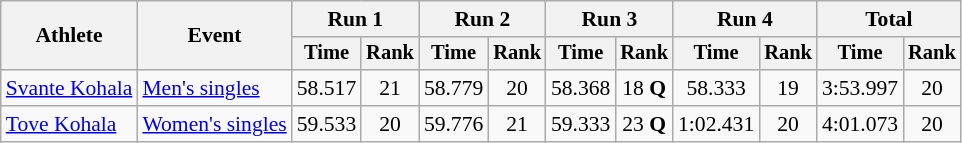<table class="wikitable" style="font-size:90%">
<tr>
<th rowspan="2">Athlete</th>
<th rowspan="2">Event</th>
<th colspan=2>Run 1</th>
<th colspan=2>Run 2</th>
<th colspan=2>Run 3</th>
<th colspan=2>Run 4</th>
<th colspan=2>Total</th>
</tr>
<tr style="font-size:95%">
<th>Time</th>
<th>Rank</th>
<th>Time</th>
<th>Rank</th>
<th>Time</th>
<th>Rank</th>
<th>Time</th>
<th>Rank</th>
<th>Time</th>
<th>Rank</th>
</tr>
<tr align=center>
<td align=left><a href='#'>Svante Kohala</a></td>
<td align=left><a href='#'>Men's singles</a></td>
<td>58.517</td>
<td>21</td>
<td>58.779</td>
<td>20</td>
<td>58.368</td>
<td>18 <strong>Q</strong></td>
<td>58.333</td>
<td>19</td>
<td>3:53.997</td>
<td>20</td>
</tr>
<tr align=center>
<td align=left><a href='#'>Tove Kohala</a></td>
<td align=left><a href='#'>Women's singles</a></td>
<td>59.533</td>
<td>20</td>
<td>59.776</td>
<td>21</td>
<td>59.333</td>
<td>23 <strong>Q</strong></td>
<td>1:02.431</td>
<td>20</td>
<td>4:01.073</td>
<td>20</td>
</tr>
</table>
